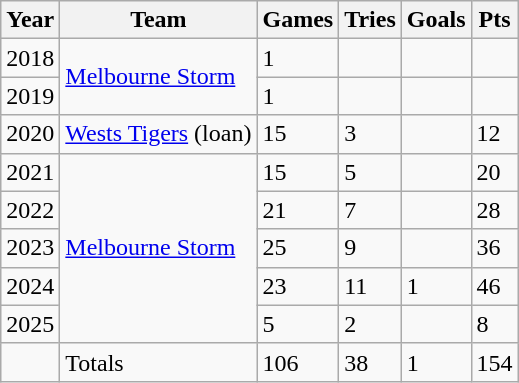<table class="wikitable">
<tr>
<th>Year</th>
<th>Team</th>
<th>Games</th>
<th>Tries</th>
<th>Goals</th>
<th>Pts</th>
</tr>
<tr>
<td>2018</td>
<td rowspan="2"> <a href='#'>Melbourne Storm</a></td>
<td>1</td>
<td></td>
<td></td>
<td></td>
</tr>
<tr>
<td>2019</td>
<td>1</td>
<td></td>
<td></td>
<td></td>
</tr>
<tr>
<td>2020</td>
<td> <a href='#'>Wests Tigers</a> (loan)</td>
<td>15</td>
<td>3</td>
<td></td>
<td>12</td>
</tr>
<tr>
<td>2021</td>
<td rowspan="5"> <a href='#'>Melbourne Storm</a></td>
<td>15</td>
<td>5</td>
<td></td>
<td>20</td>
</tr>
<tr>
<td>2022</td>
<td>21</td>
<td>7</td>
<td></td>
<td>28</td>
</tr>
<tr>
<td>2023</td>
<td>25</td>
<td>9</td>
<td></td>
<td>36</td>
</tr>
<tr>
<td>2024</td>
<td>23</td>
<td>11</td>
<td>1</td>
<td>46</td>
</tr>
<tr>
<td>2025</td>
<td>5</td>
<td>2</td>
<td></td>
<td>8</td>
</tr>
<tr>
<td></td>
<td>Totals</td>
<td>106</td>
<td>38</td>
<td>1</td>
<td>154</td>
</tr>
</table>
